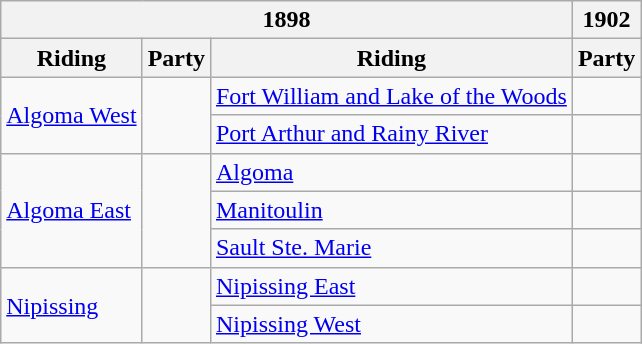<table class="wikitable">
<tr>
<th colspan="3">1898</th>
<th colspan="3">1902</th>
</tr>
<tr>
<th>Riding</th>
<th>Party</th>
<th>Riding</th>
<th>Party</th>
</tr>
<tr>
<td rowspan="2"><a href='#'>Algoma West</a></td>
<td rowspan="2"></td>
<td><a href='#'>Fort William and Lake of the Woods</a></td>
<td></td>
</tr>
<tr>
<td><a href='#'>Port Arthur and Rainy River</a></td>
<td></td>
</tr>
<tr>
<td rowspan="3"><a href='#'>Algoma East</a></td>
<td rowspan="3"></td>
<td><a href='#'>Algoma</a></td>
<td></td>
</tr>
<tr>
<td><a href='#'>Manitoulin</a></td>
<td></td>
</tr>
<tr>
<td><a href='#'>Sault Ste. Marie</a></td>
<td></td>
</tr>
<tr>
<td rowspan="2"><a href='#'>Nipissing</a></td>
<td rowspan="2"></td>
<td><a href='#'>Nipissing East</a></td>
<td></td>
</tr>
<tr>
<td><a href='#'>Nipissing West</a></td>
<td></td>
</tr>
</table>
